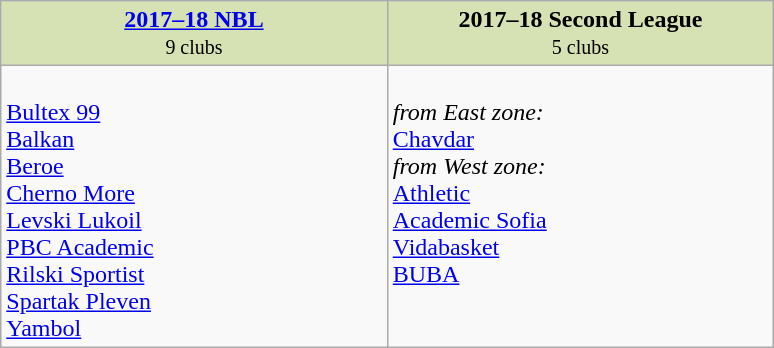<table class="wikitable">
<tr valign="top" bgcolor="#D6E2B3">
<td align="center" width="33%"><strong><a href='#'>2017–18 NBL</a></strong><br><small>9 clubs</small></td>
<td align="center" width="33%"><strong>2017–18 Second League</strong><br><small>5 clubs</small></td>
</tr>
<tr valign="top">
<td><br><a href='#'>Bultex 99</a><br>
<a href='#'>Balkan</a><br>
<a href='#'>Beroe</a><br>
<a href='#'>Cherno More</a><br>
<a href='#'>Levski Lukoil</a><br>
<a href='#'>PBC Academic</a><br>
<a href='#'>Rilski Sportist</a><br> 
<a href='#'>Spartak Pleven</a><br>
<a href='#'>Yambol</a></td>
<td><br><em>from East zone:</em><br>
<a href='#'>Chavdar</a><br>
<em>from West zone:</em><br>
<a href='#'>Athletic</a><br>
<a href='#'>Academic Sofia</a><br>
<a href='#'>Vidabasket</a><br>
<a href='#'>BUBA</a></td>
</tr>
</table>
